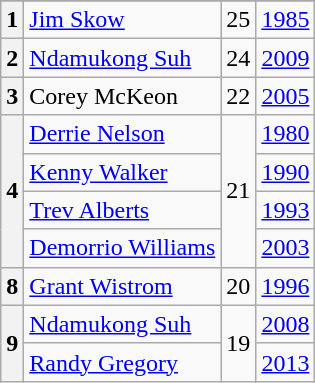<table class=wikitable>
<tr>
</tr>
<tr>
<th>1</th>
<td><a href='#'>Jim Skow</a></td>
<td>25</td>
<td><a href='#'>1985</a></td>
</tr>
<tr>
<th>2</th>
<td><a href='#'>Ndamukong Suh</a></td>
<td>24</td>
<td><a href='#'>2009</a></td>
</tr>
<tr>
<th>3</th>
<td>Corey McKeon</td>
<td>22</td>
<td><a href='#'>2005</a></td>
</tr>
<tr>
<th rowspan=4>4</th>
<td><a href='#'>Derrie Nelson</a></td>
<td rowspan=4>21</td>
<td><a href='#'>1980</a></td>
</tr>
<tr>
<td><a href='#'>Kenny Walker</a></td>
<td><a href='#'>1990</a></td>
</tr>
<tr>
<td><a href='#'>Trev Alberts</a></td>
<td><a href='#'>1993</a></td>
</tr>
<tr>
<td><a href='#'>Demorrio Williams</a></td>
<td><a href='#'>2003</a></td>
</tr>
<tr>
<th>8</th>
<td><a href='#'>Grant Wistrom</a></td>
<td>20</td>
<td><a href='#'>1996</a></td>
</tr>
<tr>
<th rowspan=2>9</th>
<td><a href='#'>Ndamukong Suh</a></td>
<td rowspan=2>19</td>
<td><a href='#'>2008</a></td>
</tr>
<tr>
<td><a href='#'>Randy Gregory</a></td>
<td><a href='#'>2013</a></td>
</tr>
</table>
